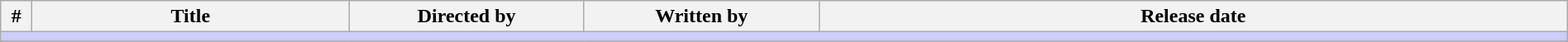<table class="wikitable" width="100%">
<tr>
<th width="2%">#</th>
<th>Title</th>
<th width="15%">Directed by</th>
<th width="15%">Written by</th>
<th>Release date</th>
</tr>
<tr>
<td colspan="5" bgcolor="#CCF"></td>
</tr>
<tr>
</tr>
</table>
